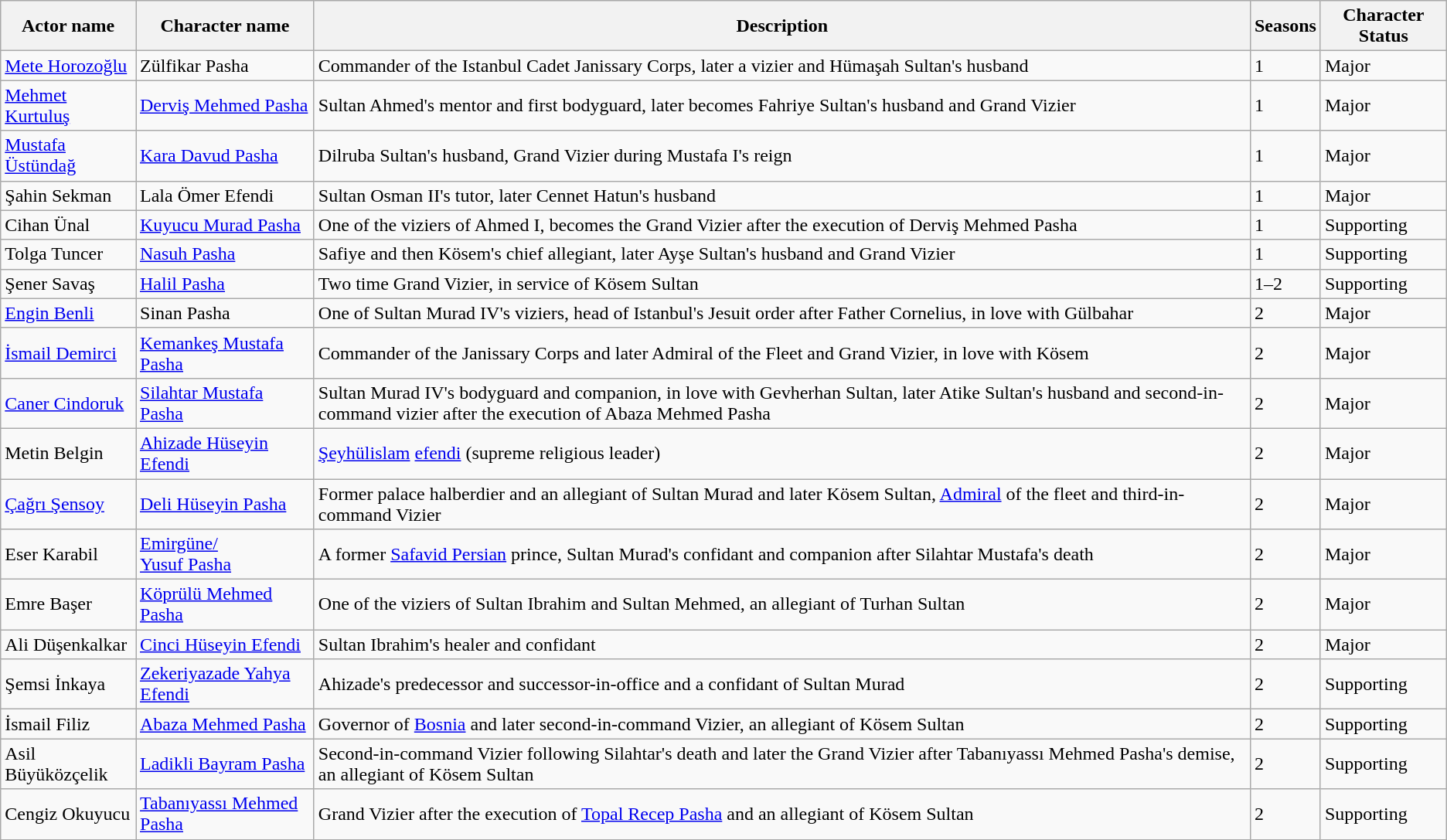<table class="wikitable">
<tr>
<th>Actor name</th>
<th>Character name</th>
<th>Description</th>
<th>Seasons</th>
<th>Character Status</th>
</tr>
<tr>
<td><a href='#'>Mete Horozoğlu</a></td>
<td>Zülfikar Pasha</td>
<td>Commander of the Istanbul Cadet Janissary Corps, later a vizier and Hümaşah Sultan's husband</td>
<td>1</td>
<td>Major</td>
</tr>
<tr>
<td><a href='#'>Mehmet Kurtuluş</a></td>
<td><a href='#'>Derviş Mehmed Pasha</a></td>
<td>Sultan Ahmed's mentor and first bodyguard, later becomes Fahriye Sultan's husband and Grand Vizier</td>
<td>1</td>
<td>Major</td>
</tr>
<tr>
<td><a href='#'>Mustafa Üstündağ</a></td>
<td><a href='#'>Kara Davud Pasha</a></td>
<td>Dilruba Sultan's husband, Grand Vizier during Mustafa I's reign</td>
<td>1</td>
<td>Major</td>
</tr>
<tr>
<td>Şahin Sekman</td>
<td>Lala Ömer Efendi</td>
<td>Sultan Osman II's tutor, later Cennet Hatun's husband</td>
<td>1</td>
<td>Major</td>
</tr>
<tr>
<td>Cihan Ünal</td>
<td><a href='#'>Kuyucu Murad Pasha</a></td>
<td>One of the viziers of Ahmed I, becomes the Grand Vizier after the execution of Derviş Mehmed Pasha</td>
<td>1</td>
<td>Supporting</td>
</tr>
<tr>
<td>Tolga Tuncer</td>
<td><a href='#'>Nasuh Pasha</a></td>
<td>Safiye and then Kösem's chief allegiant, later Ayşe Sultan's husband and Grand Vizier</td>
<td>1</td>
<td>Supporting</td>
</tr>
<tr>
<td>Şener Savaş</td>
<td><a href='#'>Halil Pasha</a></td>
<td>Two time Grand Vizier, in service of Kösem Sultan</td>
<td>1–2</td>
<td>Supporting</td>
</tr>
<tr>
<td><a href='#'>Engin Benli</a></td>
<td>Sinan Pasha</td>
<td>One of Sultan Murad IV's viziers, head of Istanbul's Jesuit order after Father Cornelius, in love with Gülbahar</td>
<td>2</td>
<td>Major</td>
</tr>
<tr>
<td><a href='#'>İsmail Demirci</a></td>
<td><a href='#'>Kemankeş Mustafa Pasha</a></td>
<td>Commander of the Janissary Corps and later Admiral of the Fleet and Grand Vizier, in love with Kösem</td>
<td>2</td>
<td>Major</td>
</tr>
<tr>
<td><a href='#'>Caner Cindoruk</a></td>
<td><a href='#'>Silahtar Mustafa Pasha</a></td>
<td>Sultan Murad IV's bodyguard and companion, in love with Gevherhan Sultan, later Atike Sultan's husband and second-in-command vizier after the execution of Abaza Mehmed Pasha</td>
<td>2</td>
<td>Major</td>
</tr>
<tr>
<td>Metin Belgin</td>
<td><a href='#'>Ahizade Hüseyin Efendi</a></td>
<td><a href='#'>Şeyhülislam</a> <a href='#'>efendi</a> (supreme religious leader)</td>
<td>2</td>
<td>Major</td>
</tr>
<tr>
<td><a href='#'>Çağrı Şensoy</a></td>
<td><a href='#'>Deli Hüseyin Pasha</a></td>
<td>Former palace halberdier and an allegiant of Sultan Murad and later Kösem Sultan, <a href='#'>Admiral</a> of the fleet and third-in-command Vizier</td>
<td>2</td>
<td>Major</td>
</tr>
<tr>
<td>Eser Karabil</td>
<td><a href='#'>Emirgüne/<br> Yusuf Pasha</a></td>
<td>A former <a href='#'>Safavid Persian</a> prince, Sultan Murad's confidant and companion after Silahtar Mustafa's death</td>
<td>2</td>
<td>Major</td>
</tr>
<tr>
<td>Emre Başer</td>
<td><a href='#'>Köprülü Mehmed Pasha</a></td>
<td>One of the viziers of Sultan Ibrahim and Sultan Mehmed, an allegiant of Turhan Sultan</td>
<td>2</td>
<td>Major</td>
</tr>
<tr>
<td>Ali Düşenkalkar</td>
<td><a href='#'>Cinci Hüseyin Efendi</a></td>
<td>Sultan Ibrahim's healer and confidant</td>
<td>2</td>
<td>Major</td>
</tr>
<tr>
<td>Şemsi İnkaya</td>
<td><a href='#'>Zekeriyazade Yahya Efendi</a></td>
<td>Ahizade's predecessor and successor-in-office and a confidant of Sultan Murad</td>
<td>2</td>
<td>Supporting</td>
</tr>
<tr>
<td>İsmail Filiz</td>
<td><a href='#'>Abaza Mehmed Pasha</a></td>
<td>Governor of <a href='#'>Bosnia</a> and later second-in-command Vizier, an allegiant of Kösem Sultan</td>
<td>2</td>
<td>Supporting</td>
</tr>
<tr>
<td>Asil Büyüközçelik</td>
<td><a href='#'>Ladikli Bayram Pasha</a></td>
<td>Second-in-command Vizier following Silahtar's death and later the Grand Vizier after Tabanıyassı Mehmed Pasha's demise, an allegiant of Kösem Sultan</td>
<td>2</td>
<td>Supporting</td>
</tr>
<tr>
<td>Cengiz Okuyucu</td>
<td><a href='#'>Tabanıyassı Mehmed Pasha</a></td>
<td>Grand Vizier after the execution of <a href='#'>Topal Recep Pasha</a> and an allegiant of Kösem Sultan</td>
<td>2</td>
<td>Supporting</td>
</tr>
</table>
